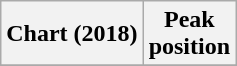<table class="wikitable sortable plainrowheaders">
<tr>
<th>Chart (2018)</th>
<th>Peak<br>position</th>
</tr>
<tr>
</tr>
</table>
